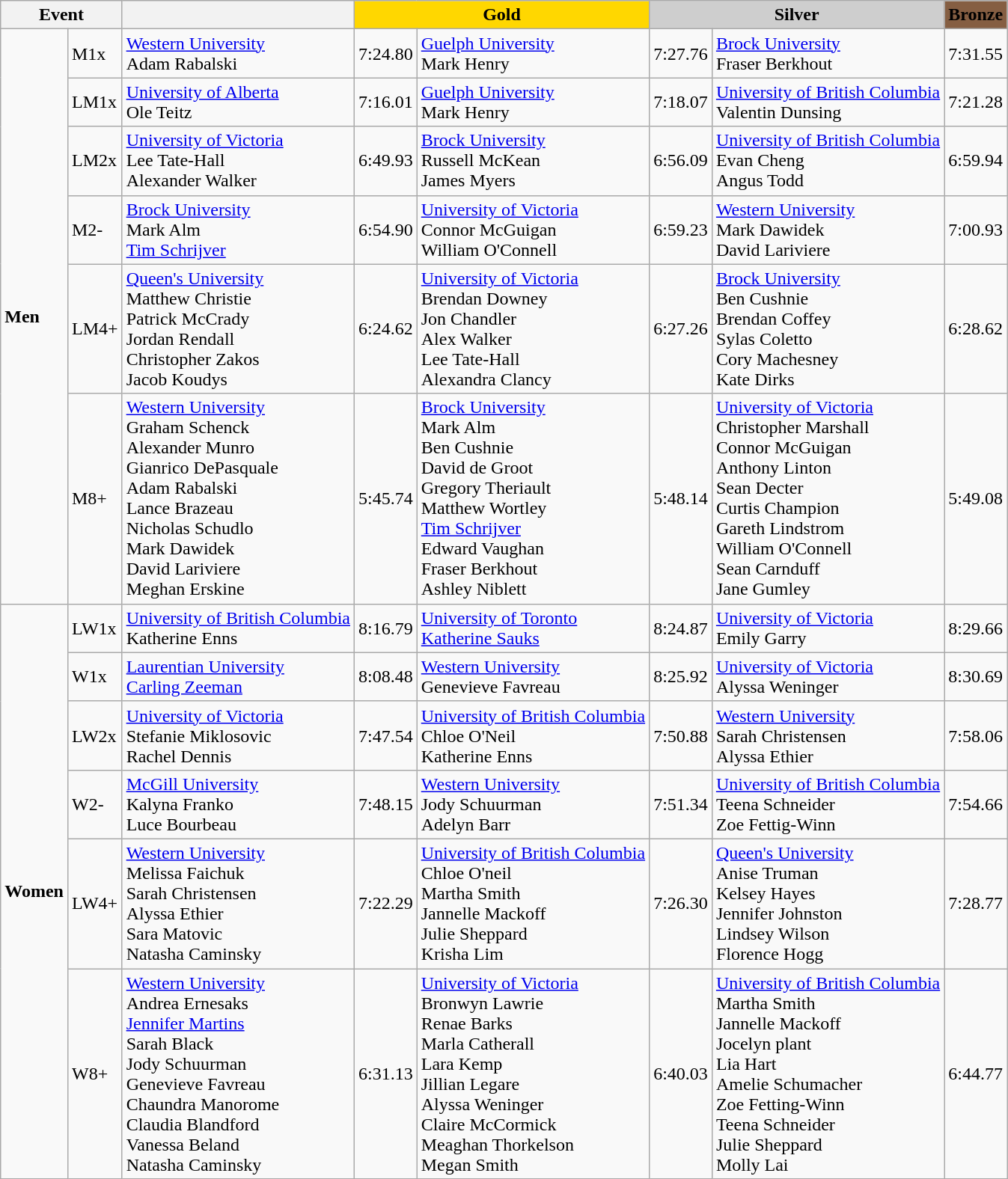<table class="wikitable mw-collapsible mw-collapsed">
<tr>
<th colspan="2">Event</th>
<th></th>
<th colspan="2" style="background:#FFD700;">Gold</th>
<th colspan="2" style="background:#CECECE;">Silver</th>
<th colspan="2" style="background:#855E42;">Bronze</th>
</tr>
<tr>
<td rowspan="6"><strong>Men</strong></td>
<td>M1x</td>
<td><a href='#'>Western University</a><br>Adam Rabalski</td>
<td>7:24.80</td>
<td><a href='#'>Guelph University</a><br>Mark Henry</td>
<td>7:27.76</td>
<td><a href='#'>Brock University</a><br>Fraser Berkhout</td>
<td>7:31.55</td>
</tr>
<tr>
<td>LM1x</td>
<td><a href='#'>University of Alberta</a><br>Ole Teitz</td>
<td>7:16.01</td>
<td><a href='#'>Guelph University</a><br>Mark Henry</td>
<td>7:18.07</td>
<td><a href='#'>University of British Columbia</a><br>Valentin Dunsing</td>
<td>7:21.28</td>
</tr>
<tr>
<td>LM2x</td>
<td><a href='#'>University of Victoria</a><br>Lee Tate-Hall<br>Alexander Walker</td>
<td>6:49.93</td>
<td><a href='#'>Brock University</a><br>Russell McKean<br>James Myers</td>
<td>6:56.09</td>
<td><a href='#'>University of British Columbia</a><br>Evan Cheng<br>Angus Todd</td>
<td>6:59.94</td>
</tr>
<tr>
<td>M2-</td>
<td><a href='#'>Brock University</a><br>Mark Alm<br><a href='#'>Tim Schrijver</a></td>
<td>6:54.90</td>
<td><a href='#'>University of Victoria</a><br>Connor McGuigan<br>William O'Connell</td>
<td>6:59.23</td>
<td><a href='#'>Western University</a><br>Mark Dawidek<br>David Lariviere</td>
<td>7:00.93</td>
</tr>
<tr>
<td>LM4+</td>
<td><a href='#'>Queen's University</a><br>Matthew Christie<br>Patrick McCrady<br>Jordan Rendall<br>Christopher Zakos<br>Jacob Koudys</td>
<td>6:24.62</td>
<td><a href='#'>University of Victoria</a><br>Brendan Downey<br>Jon Chandler<br>Alex Walker<br>Lee Tate-Hall<br>Alexandra Clancy</td>
<td>6:27.26</td>
<td><a href='#'>Brock University</a><br>Ben Cushnie<br>Brendan Coffey<br>Sylas Coletto<br>Cory Machesney<br>Kate Dirks</td>
<td>6:28.62</td>
</tr>
<tr>
<td>M8+</td>
<td><a href='#'>Western University</a><br>Graham Schenck<br>Alexander Munro<br>Gianrico DePasquale<br>Adam Rabalski<br>Lance Brazeau<br>Nicholas Schudlo<br>Mark Dawidek<br>David Lariviere<br>Meghan Erskine</td>
<td>5:45.74</td>
<td><a href='#'>Brock University</a><br>Mark Alm<br>Ben Cushnie<br>David de Groot<br>Gregory Theriault<br>Matthew Wortley<br><a href='#'>Tim Schrijver</a><br>Edward Vaughan<br>Fraser Berkhout<br>Ashley Niblett</td>
<td>5:48.14</td>
<td><a href='#'>University of Victoria</a><br>Christopher Marshall<br>Connor McGuigan<br>Anthony Linton<br>Sean Decter<br>Curtis Champion<br>Gareth Lindstrom<br>William O'Connell<br>Sean Carnduff<br>Jane Gumley</td>
<td>5:49.08</td>
</tr>
<tr>
<td rowspan="6"><strong>Women</strong></td>
<td>LW1x</td>
<td><a href='#'>University of British Columbia</a><br>Katherine Enns</td>
<td>8:16.79</td>
<td><a href='#'>University of Toronto</a><br><a href='#'> Katherine Sauks</a></td>
<td>8:24.87</td>
<td><a href='#'>University of Victoria</a><br>Emily Garry</td>
<td>8:29.66</td>
</tr>
<tr>
<td>W1x</td>
<td><a href='#'>Laurentian University</a><br><a href='#'>Carling Zeeman</a></td>
<td>8:08.48</td>
<td><a href='#'>Western University</a><br>Genevieve Favreau</td>
<td>8:25.92</td>
<td><a href='#'>University of Victoria</a><br>Alyssa Weninger</td>
<td>8:30.69</td>
</tr>
<tr>
<td>LW2x</td>
<td><a href='#'>University of Victoria</a><br>Stefanie Miklosovic<br>Rachel Dennis</td>
<td>7:47.54</td>
<td><a href='#'>University of British Columbia</a><br>Chloe O'Neil<br>Katherine Enns</td>
<td>7:50.88</td>
<td><a href='#'>Western University</a><br>Sarah Christensen<br>Alyssa Ethier</td>
<td>7:58.06</td>
</tr>
<tr>
<td>W2-</td>
<td><a href='#'>McGill University</a><br>Kalyna Franko<br>Luce Bourbeau</td>
<td>7:48.15</td>
<td><a href='#'>Western University</a><br>Jody Schuurman<br>Adelyn Barr</td>
<td>7:51.34</td>
<td><a href='#'>University of British Columbia</a><br>Teena Schneider<br>Zoe Fettig-Winn</td>
<td>7:54.66</td>
</tr>
<tr>
<td>LW4+</td>
<td><a href='#'>Western University</a><br>Melissa Faichuk<br>Sarah Christensen<br>Alyssa Ethier<br>Sara Matovic<br>Natasha Caminsky</td>
<td>7:22.29</td>
<td><a href='#'>University of British Columbia</a><br>Chloe O'neil<br>Martha Smith<br>Jannelle Mackoff<br>Julie Sheppard<br>Krisha Lim</td>
<td>7:26.30</td>
<td><a href='#'>Queen's University</a><br>Anise Truman<br>Kelsey Hayes<br>Jennifer Johnston<br>Lindsey Wilson<br>Florence Hogg</td>
<td>7:28.77</td>
</tr>
<tr>
<td>W8+</td>
<td><a href='#'>Western University</a><br>Andrea Ernesaks<br><a href='#'>Jennifer Martins</a><br>Sarah Black<br>Jody Schuurman<br>Genevieve Favreau<br>Chaundra Manorome<br>Claudia Blandford<br>Vanessa Beland<br>Natasha Caminsky</td>
<td>6:31.13</td>
<td><a href='#'>University of Victoria</a><br>Bronwyn Lawrie<br>Renae Barks<br>Marla Catherall<br>Lara Kemp<br>Jillian Legare<br>Alyssa Weninger<br>Claire McCormick<br>Meaghan Thorkelson<br>Megan Smith</td>
<td>6:40.03</td>
<td><a href='#'>University of British Columbia</a><br>Martha Smith<br>Jannelle Mackoff<br>Jocelyn plant<br>Lia Hart<br>Amelie Schumacher<br>Zoe Fetting-Winn<br>Teena Schneider<br>Julie Sheppard<br>Molly Lai</td>
<td>6:44.77</td>
</tr>
</table>
